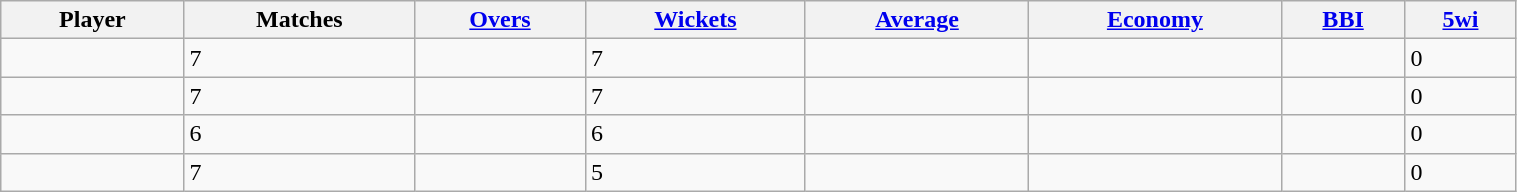<table class="wikitable sortable" style="width:80%;">
<tr>
<th>Player</th>
<th>Matches</th>
<th><a href='#'>Overs</a></th>
<th><a href='#'>Wickets</a></th>
<th><a href='#'>Average</a></th>
<th><a href='#'>Economy</a></th>
<th><a href='#'>BBI</a></th>
<th><a href='#'>5wi</a></th>
</tr>
<tr>
<td></td>
<td>7</td>
<td></td>
<td>7</td>
<td></td>
<td></td>
<td></td>
<td>0</td>
</tr>
<tr>
<td></td>
<td>7</td>
<td></td>
<td>7</td>
<td></td>
<td></td>
<td></td>
<td>0</td>
</tr>
<tr>
<td></td>
<td>6</td>
<td></td>
<td>6</td>
<td></td>
<td></td>
<td></td>
<td>0</td>
</tr>
<tr>
<td></td>
<td>7</td>
<td></td>
<td>5</td>
<td></td>
<td></td>
<td></td>
<td>0</td>
</tr>
</table>
